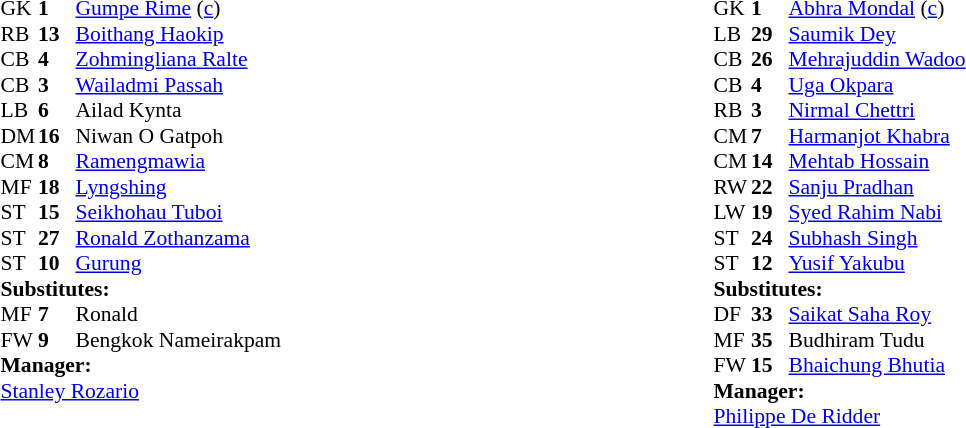<table width="100%">
<tr>
<td valign="top" width="40%"><br><table style="font-size: 90%" cellspacing="0" cellpadding="0" align=center>
<tr>
<td colspan="4"></td>
</tr>
<tr>
<th width="25"></th>
<th width="25"></th>
</tr>
<tr>
<td>GK</td>
<td><strong>1</strong></td>
<td> <a href='#'>Gumpe Rime</a> (<a href='#'>c</a>)</td>
</tr>
<tr>
<td>RB</td>
<td><strong>13</strong></td>
<td> <a href='#'>Boithang Haokip</a></td>
<td></td>
</tr>
<tr>
<td>CB</td>
<td><strong>4</strong></td>
<td> <a href='#'>Zohmingliana Ralte</a></td>
</tr>
<tr>
<td>CB</td>
<td><strong>3</strong></td>
<td> <a href='#'>Wailadmi Passah</a></td>
</tr>
<tr>
<td>LB</td>
<td><strong>6</strong></td>
<td> Ailad Kynta</td>
</tr>
<tr>
<td>DM</td>
<td><strong>16</strong></td>
<td> Niwan O Gatpoh</td>
</tr>
<tr>
<td>CM</td>
<td><strong>8</strong></td>
<td> <a href='#'>Ramengmawia</a></td>
</tr>
<tr>
<td>MF</td>
<td><strong>18</strong></td>
<td> <a href='#'>Lyngshing</a></td>
</tr>
<tr>
<td>ST</td>
<td><strong>15</strong></td>
<td> <a href='#'>Seikhohau Tuboi</a></td>
</tr>
<tr>
<td>ST</td>
<td><strong>27</strong></td>
<td> <a href='#'>Ronald Zothanzama</a></td>
<td></td>
</tr>
<tr>
<td>ST</td>
<td><strong>10</strong></td>
<td> <a href='#'>Gurung</a></td>
</tr>
<tr>
<td colspan=4><strong>Substitutes:</strong></td>
</tr>
<tr>
<td>MF</td>
<td><strong>7</strong></td>
<td> Ronald</td>
<td></td>
<td></td>
</tr>
<tr>
<td>FW</td>
<td><strong>9</strong></td>
<td> Bengkok Nameirakpam</td>
<td></td>
<td></td>
</tr>
<tr>
<td colspan=4><strong>Manager:</strong></td>
</tr>
<tr>
<td colspan="4"> <a href='#'>Stanley Rozario</a></td>
</tr>
</table>
</td>
<td valign="top"></td>
<td valign="top" width="50%"><br><table style="font-size: 90%" cellspacing="0" cellpadding="0">
<tr>
<td colspan="4"></td>
</tr>
<tr>
<th width="25"></th>
<th width="25"></th>
</tr>
<tr>
<td>GK</td>
<td><strong>1</strong></td>
<td> <a href='#'>Abhra Mondal</a> (<a href='#'>c</a>)</td>
</tr>
<tr>
<td>LB</td>
<td><strong>29</strong></td>
<td> <a href='#'>Saumik Dey</a></td>
<td></td>
<td></td>
</tr>
<tr>
<td>CB</td>
<td><strong>26</strong></td>
<td> <a href='#'>Mehrajuddin Wadoo</a></td>
</tr>
<tr>
<td>CB</td>
<td><strong>4</strong></td>
<td> <a href='#'>Uga Okpara</a></td>
</tr>
<tr>
<td>RB</td>
<td><strong>3</strong></td>
<td> <a href='#'>Nirmal Chettri</a></td>
</tr>
<tr>
<td>CM</td>
<td><strong>7</strong></td>
<td> <a href='#'>Harmanjot Khabra</a></td>
</tr>
<tr>
<td>CM</td>
<td><strong>14</strong></td>
<td> <a href='#'>Mehtab Hossain</a></td>
</tr>
<tr>
<td>RW</td>
<td><strong>22</strong></td>
<td> <a href='#'>Sanju Pradhan</a></td>
</tr>
<tr>
<td>LW</td>
<td><strong>19</strong></td>
<td> <a href='#'>Syed Rahim Nabi</a></td>
<td></td>
<td></td>
</tr>
<tr>
<td>ST</td>
<td><strong>24</strong></td>
<td> <a href='#'>Subhash Singh</a></td>
<td></td>
<td></td>
</tr>
<tr>
<td>ST</td>
<td><strong>12</strong></td>
<td> <a href='#'>Yusif Yakubu</a></td>
</tr>
<tr>
<td colspan=4><strong>Substitutes:</strong></td>
</tr>
<tr>
<td>DF</td>
<td><strong>33</strong></td>
<td> <a href='#'>Saikat Saha Roy</a></td>
<td></td>
<td></td>
</tr>
<tr>
<td>MF</td>
<td><strong>35</strong></td>
<td> Budhiram Tudu</td>
<td></td>
<td></td>
</tr>
<tr>
<td>FW</td>
<td><strong>15</strong></td>
<td> <a href='#'>Bhaichung Bhutia</a></td>
<td></td>
<td></td>
</tr>
<tr>
<td colspan=4><strong>Manager:</strong></td>
</tr>
<tr>
<td colspan="4"> <a href='#'>Philippe De Ridder</a></td>
</tr>
</table>
</td>
</tr>
</table>
